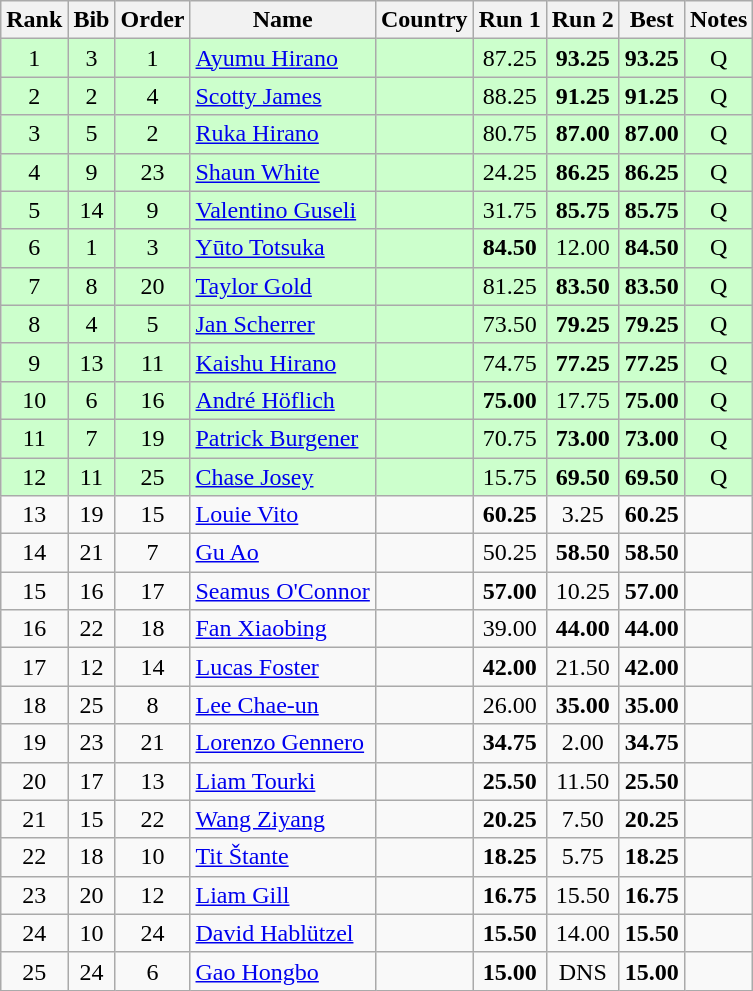<table class="wikitable sortable" style="text-align:center">
<tr>
<th>Rank</th>
<th>Bib</th>
<th>Order</th>
<th>Name</th>
<th>Country</th>
<th>Run 1</th>
<th>Run 2</th>
<th>Best</th>
<th>Notes</th>
</tr>
<tr bgcolor="#ccffcc">
<td>1</td>
<td>3</td>
<td>1</td>
<td align=left><a href='#'>Ayumu Hirano</a></td>
<td align=left></td>
<td>87.25</td>
<td><strong>93.25</strong></td>
<td><strong>93.25</strong></td>
<td>Q</td>
</tr>
<tr bgcolor="#ccffcc">
<td>2</td>
<td>2</td>
<td>4</td>
<td align=left><a href='#'>Scotty James</a></td>
<td align=left></td>
<td>88.25</td>
<td><strong>91.25</strong></td>
<td><strong>91.25</strong></td>
<td>Q</td>
</tr>
<tr bgcolor="#ccffcc">
<td>3</td>
<td>5</td>
<td>2</td>
<td align=left><a href='#'>Ruka Hirano</a></td>
<td align=left></td>
<td>80.75</td>
<td><strong>87.00</strong></td>
<td><strong>87.00</strong></td>
<td>Q</td>
</tr>
<tr bgcolor="#ccffcc">
<td>4</td>
<td>9</td>
<td>23</td>
<td align=left><a href='#'>Shaun White</a></td>
<td align=left></td>
<td>24.25</td>
<td><strong>86.25</strong></td>
<td><strong>86.25</strong></td>
<td>Q</td>
</tr>
<tr bgcolor="#ccffcc">
<td>5</td>
<td>14</td>
<td>9</td>
<td align=left><a href='#'>Valentino Guseli</a></td>
<td align=left></td>
<td>31.75</td>
<td><strong>85.75</strong></td>
<td><strong>85.75</strong></td>
<td>Q</td>
</tr>
<tr bgcolor="#ccffcc">
<td>6</td>
<td>1</td>
<td>3</td>
<td align=left><a href='#'>Yūto Totsuka</a></td>
<td align=left></td>
<td><strong>84.50</strong></td>
<td>12.00</td>
<td><strong>84.50</strong></td>
<td>Q</td>
</tr>
<tr bgcolor="#ccffcc">
<td>7</td>
<td>8</td>
<td>20</td>
<td align=left><a href='#'>Taylor Gold</a></td>
<td align=left></td>
<td>81.25</td>
<td><strong>83.50</strong></td>
<td><strong>83.50</strong></td>
<td>Q</td>
</tr>
<tr bgcolor="#ccffcc">
<td>8</td>
<td>4</td>
<td>5</td>
<td align=left><a href='#'>Jan Scherrer</a></td>
<td align=left></td>
<td>73.50</td>
<td><strong>79.25</strong></td>
<td><strong>79.25</strong></td>
<td>Q</td>
</tr>
<tr bgcolor="#ccffcc">
<td>9</td>
<td>13</td>
<td>11</td>
<td align=left><a href='#'>Kaishu Hirano</a></td>
<td align=left></td>
<td>74.75</td>
<td><strong>77.25</strong></td>
<td><strong>77.25</strong></td>
<td>Q</td>
</tr>
<tr bgcolor="#ccffcc">
<td>10</td>
<td>6</td>
<td>16</td>
<td align=left><a href='#'>André Höflich</a></td>
<td align=left></td>
<td><strong>75.00</strong></td>
<td>17.75</td>
<td><strong>75.00</strong></td>
<td>Q</td>
</tr>
<tr bgcolor="#ccffcc">
<td>11</td>
<td>7</td>
<td>19</td>
<td align=left><a href='#'>Patrick Burgener</a></td>
<td align=left></td>
<td>70.75</td>
<td><strong>73.00</strong></td>
<td><strong>73.00</strong></td>
<td>Q</td>
</tr>
<tr bgcolor="#ccffcc">
<td>12</td>
<td>11</td>
<td>25</td>
<td align=left><a href='#'>Chase Josey</a></td>
<td align=left></td>
<td>15.75</td>
<td><strong>69.50</strong></td>
<td><strong>69.50</strong></td>
<td>Q</td>
</tr>
<tr>
<td>13</td>
<td>19</td>
<td>15</td>
<td align=left><a href='#'>Louie Vito</a></td>
<td align=left></td>
<td><strong>60.25</strong></td>
<td>3.25</td>
<td><strong>60.25</strong></td>
<td></td>
</tr>
<tr>
<td>14</td>
<td>21</td>
<td>7</td>
<td align=left><a href='#'>Gu Ao</a></td>
<td align=left></td>
<td>50.25</td>
<td><strong>58.50</strong></td>
<td><strong>58.50</strong></td>
<td></td>
</tr>
<tr>
<td>15</td>
<td>16</td>
<td>17</td>
<td align=left><a href='#'>Seamus O'Connor</a></td>
<td align=left></td>
<td><strong>57.00</strong></td>
<td>10.25</td>
<td><strong>57.00</strong></td>
<td></td>
</tr>
<tr>
<td>16</td>
<td>22</td>
<td>18</td>
<td align=left><a href='#'>Fan Xiaobing</a></td>
<td align=left></td>
<td>39.00</td>
<td><strong>44.00</strong></td>
<td><strong>44.00</strong></td>
<td></td>
</tr>
<tr>
<td>17</td>
<td>12</td>
<td>14</td>
<td align=left><a href='#'>Lucas Foster</a></td>
<td align=left></td>
<td><strong>42.00</strong></td>
<td>21.50</td>
<td><strong>42.00</strong></td>
<td></td>
</tr>
<tr>
<td>18</td>
<td>25</td>
<td>8</td>
<td align=left><a href='#'>Lee Chae-un</a></td>
<td align=left></td>
<td>26.00</td>
<td><strong>35.00</strong></td>
<td><strong>35.00</strong></td>
<td></td>
</tr>
<tr>
<td>19</td>
<td>23</td>
<td>21</td>
<td align=left><a href='#'>Lorenzo Gennero</a></td>
<td align=left></td>
<td><strong>34.75</strong></td>
<td>2.00</td>
<td><strong>34.75</strong></td>
<td></td>
</tr>
<tr>
<td>20</td>
<td>17</td>
<td>13</td>
<td align=left><a href='#'>Liam Tourki</a></td>
<td align=left></td>
<td><strong>25.50</strong></td>
<td>11.50</td>
<td><strong>25.50</strong></td>
<td></td>
</tr>
<tr>
<td>21</td>
<td>15</td>
<td>22</td>
<td align=left><a href='#'>Wang Ziyang</a></td>
<td align=left></td>
<td><strong>20.25</strong></td>
<td>7.50</td>
<td><strong>20.25</strong></td>
<td></td>
</tr>
<tr>
<td>22</td>
<td>18</td>
<td>10</td>
<td align=left><a href='#'>Tit Štante</a></td>
<td align=left></td>
<td><strong>18.25</strong></td>
<td>5.75</td>
<td><strong>18.25</strong></td>
<td></td>
</tr>
<tr>
<td>23</td>
<td>20</td>
<td>12</td>
<td align=left><a href='#'>Liam Gill</a></td>
<td align=left></td>
<td><strong>16.75</strong></td>
<td>15.50</td>
<td><strong>16.75</strong></td>
<td></td>
</tr>
<tr>
<td>24</td>
<td>10</td>
<td>24</td>
<td align=left><a href='#'>David Hablützel</a></td>
<td align=left></td>
<td><strong>15.50</strong></td>
<td>14.00</td>
<td><strong>15.50</strong></td>
<td></td>
</tr>
<tr>
<td>25</td>
<td>24</td>
<td>6</td>
<td align=left><a href='#'>Gao Hongbo</a></td>
<td align=left></td>
<td><strong>15.00</strong></td>
<td>DNS</td>
<td><strong>15.00</strong></td>
<td></td>
</tr>
</table>
